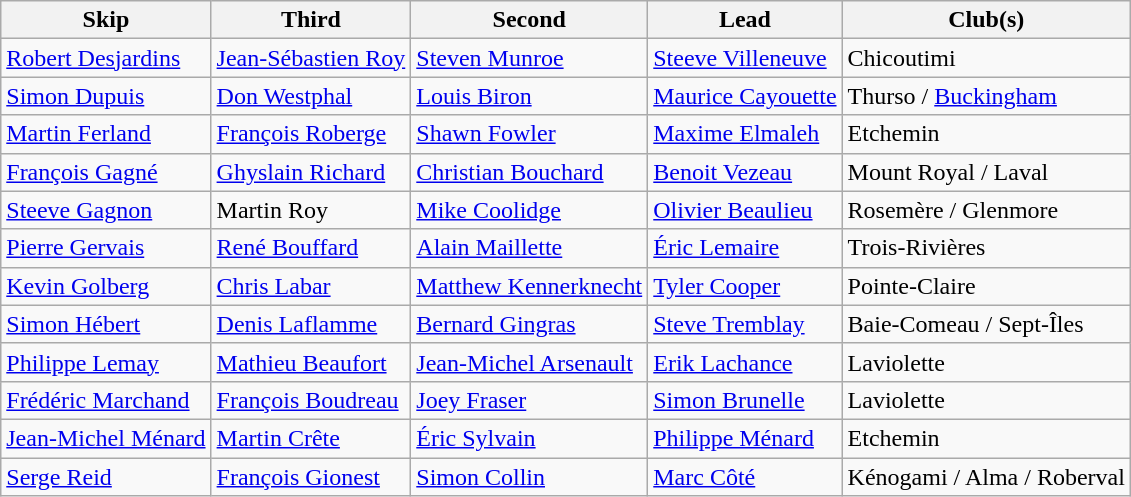<table class="wikitable">
<tr>
<th>Skip</th>
<th>Third</th>
<th>Second</th>
<th>Lead</th>
<th>Club(s)</th>
</tr>
<tr>
<td><a href='#'>Robert Desjardins</a></td>
<td><a href='#'>Jean-Sébastien Roy</a></td>
<td><a href='#'>Steven Munroe</a></td>
<td><a href='#'>Steeve Villeneuve</a></td>
<td>Chicoutimi</td>
</tr>
<tr>
<td><a href='#'>Simon Dupuis</a></td>
<td><a href='#'>Don Westphal</a></td>
<td><a href='#'>Louis Biron</a></td>
<td><a href='#'>Maurice Cayouette</a></td>
<td>Thurso / <a href='#'>Buckingham</a></td>
</tr>
<tr>
<td><a href='#'>Martin Ferland</a></td>
<td><a href='#'>François Roberge</a></td>
<td><a href='#'>Shawn Fowler</a></td>
<td><a href='#'>Maxime Elmaleh</a></td>
<td>Etchemin</td>
</tr>
<tr>
<td><a href='#'>François Gagné</a></td>
<td><a href='#'>Ghyslain Richard</a></td>
<td><a href='#'>Christian Bouchard</a></td>
<td><a href='#'>Benoit Vezeau</a></td>
<td>Mount Royal / Laval</td>
</tr>
<tr>
<td><a href='#'>Steeve Gagnon</a></td>
<td>Martin Roy</td>
<td><a href='#'>Mike Coolidge</a></td>
<td><a href='#'>Olivier Beaulieu</a></td>
<td>Rosemère / Glenmore</td>
</tr>
<tr>
<td><a href='#'>Pierre Gervais</a></td>
<td><a href='#'>René Bouffard</a></td>
<td><a href='#'>Alain Maillette</a></td>
<td><a href='#'>Éric Lemaire</a></td>
<td>Trois-Rivières</td>
</tr>
<tr>
<td><a href='#'>Kevin Golberg</a></td>
<td><a href='#'>Chris Labar</a></td>
<td><a href='#'>Matthew Kennerknecht</a></td>
<td><a href='#'>Tyler Cooper</a></td>
<td>Pointe-Claire</td>
</tr>
<tr>
<td><a href='#'>Simon Hébert</a></td>
<td><a href='#'>Denis Laflamme</a></td>
<td><a href='#'>Bernard Gingras</a></td>
<td><a href='#'>Steve Tremblay</a></td>
<td>Baie-Comeau / Sept-Îles</td>
</tr>
<tr>
<td><a href='#'>Philippe Lemay</a></td>
<td><a href='#'>Mathieu Beaufort</a></td>
<td><a href='#'>Jean-Michel Arsenault</a></td>
<td><a href='#'>Erik Lachance</a></td>
<td>Laviolette</td>
</tr>
<tr>
<td><a href='#'>Frédéric Marchand</a></td>
<td><a href='#'>François Boudreau</a></td>
<td><a href='#'>Joey Fraser</a></td>
<td><a href='#'>Simon Brunelle</a></td>
<td>Laviolette</td>
</tr>
<tr>
<td><a href='#'>Jean-Michel Ménard</a></td>
<td><a href='#'>Martin Crête</a></td>
<td><a href='#'>Éric Sylvain</a></td>
<td><a href='#'>Philippe Ménard</a></td>
<td>Etchemin</td>
</tr>
<tr>
<td><a href='#'>Serge Reid</a></td>
<td><a href='#'>François Gionest</a></td>
<td><a href='#'>Simon Collin</a></td>
<td><a href='#'>Marc Côté</a></td>
<td>Kénogami / Alma / Roberval</td>
</tr>
</table>
